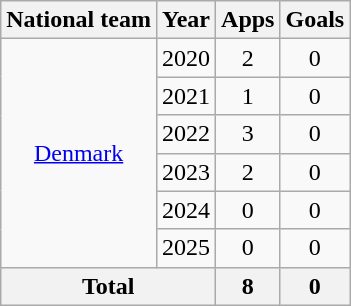<table class="wikitable" style="text-align:center">
<tr>
<th>National team</th>
<th>Year</th>
<th>Apps</th>
<th>Goals</th>
</tr>
<tr>
<td rowspan="6"><a href='#'>Denmark</a></td>
<td>2020</td>
<td>2</td>
<td>0</td>
</tr>
<tr>
<td>2021</td>
<td>1</td>
<td>0</td>
</tr>
<tr>
<td>2022</td>
<td>3</td>
<td>0</td>
</tr>
<tr>
<td>2023</td>
<td>2</td>
<td>0</td>
</tr>
<tr>
<td>2024</td>
<td>0</td>
<td>0</td>
</tr>
<tr>
<td>2025</td>
<td>0</td>
<td>0</td>
</tr>
<tr>
<th colspan="2">Total</th>
<th>8</th>
<th>0</th>
</tr>
</table>
